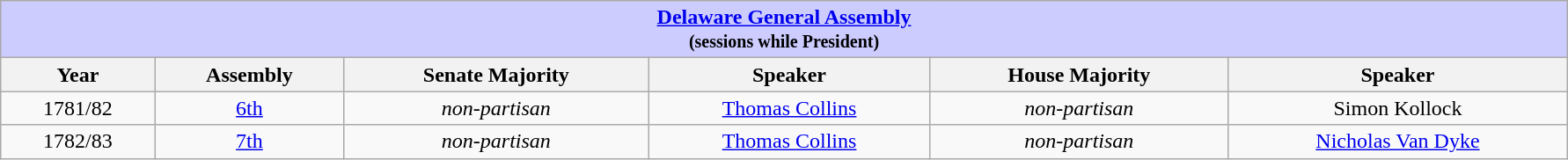<table class="wikitable"  style="text-align:center; width:94%; margin:auto;">
<tr style="background:#ccc;">
<th colspan="12" style="background:#ccf;"><a href='#'>Delaware General Assembly</a><br><small>(sessions while President)</small></th>
</tr>
<tr>
<th>Year</th>
<th>Assembly</th>
<th>Senate Majority</th>
<th>Speaker</th>
<th>House Majority</th>
<th>Speaker</th>
</tr>
<tr>
<td>1781/82</td>
<td><a href='#'>6th</a></td>
<td><em>non-partisan</em></td>
<td><a href='#'>Thomas Collins</a></td>
<td><em>non-partisan</em></td>
<td>Simon Kollock</td>
</tr>
<tr>
<td>1782/83</td>
<td><a href='#'>7th</a></td>
<td><em>non-partisan</em></td>
<td><a href='#'>Thomas Collins</a></td>
<td><em>non-partisan</em></td>
<td><a href='#'>Nicholas Van Dyke</a></td>
</tr>
</table>
